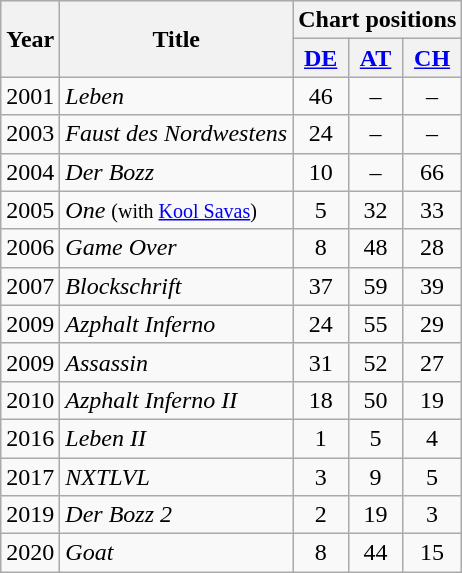<table class="wikitable">
<tr style="background-color:#efefef;">
<th rowspan="2">Year</th>
<th rowspan="2">Title</th>
<th colspan="3">Chart positions</th>
</tr>
<tr style="background-color:#efefef;">
<th><a href='#'>DE</a><br></th>
<th><a href='#'>AT</a><br></th>
<th><a href='#'>CH</a><br></th>
</tr>
<tr>
<td>2001</td>
<td><em>Leben</em></td>
<td align="center">46</td>
<td align="center">–</td>
<td align="center">–</td>
</tr>
<tr>
<td>2003</td>
<td><em>Faust des Nordwestens</em></td>
<td align="center">24</td>
<td align="center">–</td>
<td align="center">–</td>
</tr>
<tr>
<td>2004</td>
<td><em>Der Bozz</em></td>
<td align="center">10</td>
<td align="center">–</td>
<td align="center">66</td>
</tr>
<tr>
<td>2005</td>
<td><em>One</em> <small>(with <a href='#'>Kool Savas</a>)</small></td>
<td align="center">5</td>
<td align="center">32</td>
<td align="center">33</td>
</tr>
<tr>
<td>2006</td>
<td><em>Game Over</em></td>
<td align="center">8</td>
<td align="center">48</td>
<td align="center">28</td>
</tr>
<tr>
<td>2007</td>
<td><em>Blockschrift</em></td>
<td align="center">37</td>
<td align="center">59</td>
<td align="center">39</td>
</tr>
<tr>
<td>2009</td>
<td><em>Azphalt Inferno</em></td>
<td align="center">24</td>
<td align="center">55</td>
<td align="center">29</td>
</tr>
<tr>
<td>2009</td>
<td><em>Assassin</em></td>
<td align="center">31</td>
<td align="center">52</td>
<td align="center">27</td>
</tr>
<tr>
<td>2010</td>
<td><em>Azphalt Inferno II</em></td>
<td align="center">18</td>
<td align="center">50</td>
<td align="center">19</td>
</tr>
<tr>
<td>2016</td>
<td><em>Leben II</em></td>
<td align="center">1</td>
<td align="center">5</td>
<td align="center">4</td>
</tr>
<tr>
<td>2017</td>
<td><em>NXTLVL</em></td>
<td align="center">3</td>
<td align="center">9</td>
<td align="center">5</td>
</tr>
<tr>
<td>2019</td>
<td><em>Der Bozz 2</em></td>
<td align="center">2</td>
<td align="center">19</td>
<td align="center">3</td>
</tr>
<tr>
<td>2020</td>
<td><em>Goat</em></td>
<td align="center">8</td>
<td align="center">44</td>
<td align="center">15</td>
</tr>
</table>
